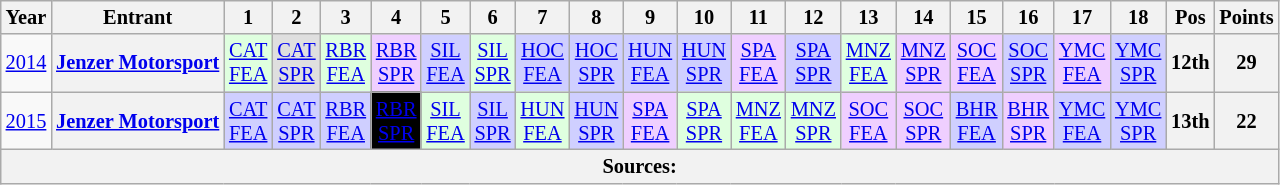<table class="wikitable" style="text-align:center; font-size:85%">
<tr>
<th>Year</th>
<th>Entrant</th>
<th>1</th>
<th>2</th>
<th>3</th>
<th>4</th>
<th>5</th>
<th>6</th>
<th>7</th>
<th>8</th>
<th>9</th>
<th>10</th>
<th>11</th>
<th>12</th>
<th>13</th>
<th>14</th>
<th>15</th>
<th>16</th>
<th>17</th>
<th>18</th>
<th>Pos</th>
<th>Points</th>
</tr>
<tr>
<td><a href='#'>2014</a></td>
<th nowrap><a href='#'>Jenzer Motorsport</a></th>
<td style="background:#DFFFDF;"><a href='#'>CAT<br>FEA</a><br></td>
<td style="background:#DFDFDF;"><a href='#'>CAT<br>SPR</a><br></td>
<td style="background:#DFFFDF;"><a href='#'>RBR<br>FEA</a><br></td>
<td style="background:#EFCFFF;"><a href='#'>RBR<br>SPR</a><br></td>
<td style="background:#CFCFFF;"><a href='#'>SIL<br>FEA</a><br></td>
<td style="background:#DFFFDF;"><a href='#'>SIL<br>SPR</a><br></td>
<td style="background:#CFCFFF;"><a href='#'>HOC<br>FEA</a><br></td>
<td style="background:#CFCFFF;"><a href='#'>HOC<br>SPR</a><br></td>
<td style="background:#CFCFFF;"><a href='#'>HUN<br>FEA</a><br></td>
<td style="background:#CFCFFF;"><a href='#'>HUN<br>SPR</a><br></td>
<td style="background:#EFCFFF;"><a href='#'>SPA<br>FEA</a><br></td>
<td style="background:#CFCFFF;"><a href='#'>SPA<br>SPR</a><br></td>
<td style="background:#DFFFDF;"><a href='#'>MNZ<br>FEA</a><br></td>
<td style="background:#EFCFFF;"><a href='#'>MNZ<br>SPR</a><br></td>
<td style="background:#EFCFFF;"><a href='#'>SOC<br>FEA</a><br></td>
<td style="background:#CFCFFF;"><a href='#'>SOC<br>SPR</a><br></td>
<td style="background:#EFCFFF;"><a href='#'>YMC<br>FEA</a><br></td>
<td style="background:#CFCFFF;"><a href='#'>YMC<br>SPR</a><br></td>
<th>12th</th>
<th>29</th>
</tr>
<tr>
<td><a href='#'>2015</a></td>
<th nowrap><a href='#'>Jenzer Motorsport</a></th>
<td style="background:#CFCFFF;"><a href='#'>CAT<br>FEA</a><br></td>
<td style="background:#CFCFFF;"><a href='#'>CAT<br>SPR</a><br></td>
<td style="background:#CFCFFF;"><a href='#'>RBR<br>FEA</a><br></td>
<td style="background:#000000; color:white"><a href='#'><span>RBR<br>SPR</span></a><br></td>
<td style="background:#DFFFDF;"><a href='#'>SIL<br>FEA</a><br></td>
<td style="background:#CFCFFF;"><a href='#'>SIL<br>SPR</a><br></td>
<td style="background:#DFFFDF;"><a href='#'>HUN<br>FEA</a><br></td>
<td style="background:#CFCFFF;"><a href='#'>HUN<br>SPR</a><br></td>
<td style="background:#EFCFFF;"><a href='#'>SPA<br>FEA</a><br></td>
<td style="background:#DFFFDF;"><a href='#'>SPA<br>SPR</a><br></td>
<td style="background:#DFFFDF;"><a href='#'>MNZ<br>FEA</a><br></td>
<td style="background:#DFFFDF;"><a href='#'>MNZ<br>SPR</a><br></td>
<td style="background:#EFCFFF;"><a href='#'>SOC<br>FEA</a><br></td>
<td style="background:#EFCFFF;"><a href='#'>SOC<br>SPR</a><br></td>
<td style="background:#CFCFFF;"><a href='#'>BHR<br>FEA</a><br></td>
<td style="background:#EFCFFF;"><a href='#'>BHR<br>SPR</a><br></td>
<td style="background:#CFCFFF;"><a href='#'>YMC<br>FEA</a><br></td>
<td style="background:#CFCFFF;"><a href='#'>YMC<br>SPR</a><br></td>
<th>13th</th>
<th>22</th>
</tr>
<tr>
<th colspan="22">Sources:</th>
</tr>
</table>
